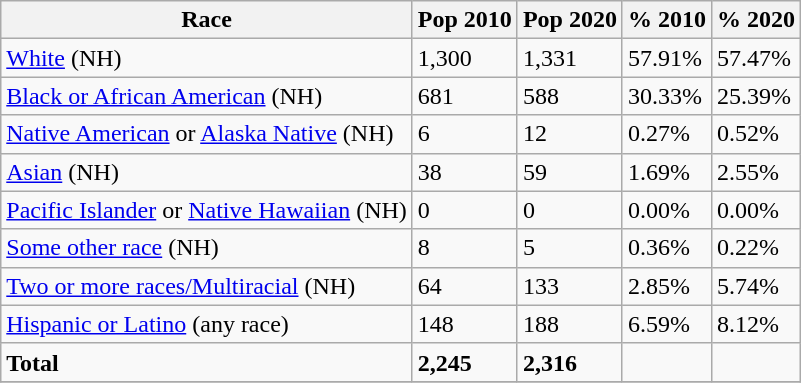<table class="wikitable">
<tr>
<th>Race</th>
<th>Pop 2010</th>
<th>Pop 2020</th>
<th>% 2010</th>
<th>% 2020</th>
</tr>
<tr>
<td><a href='#'>White</a> (NH)</td>
<td>1,300</td>
<td>1,331</td>
<td>57.91%</td>
<td>57.47%</td>
</tr>
<tr>
<td><a href='#'>Black or African American</a> (NH)</td>
<td>681</td>
<td>588</td>
<td>30.33%</td>
<td>25.39%</td>
</tr>
<tr>
<td><a href='#'>Native American</a> or <a href='#'>Alaska Native</a> (NH)</td>
<td>6</td>
<td>12</td>
<td>0.27%</td>
<td>0.52%</td>
</tr>
<tr>
<td><a href='#'>Asian</a> (NH)</td>
<td>38</td>
<td>59</td>
<td>1.69%</td>
<td>2.55%</td>
</tr>
<tr>
<td><a href='#'>Pacific Islander</a> or <a href='#'>Native Hawaiian</a> (NH)</td>
<td>0</td>
<td>0</td>
<td>0.00%</td>
<td>0.00%</td>
</tr>
<tr>
<td><a href='#'>Some other race</a> (NH)</td>
<td>8</td>
<td>5</td>
<td>0.36%</td>
<td>0.22%</td>
</tr>
<tr>
<td><a href='#'>Two or more races/Multiracial</a> (NH)</td>
<td>64</td>
<td>133</td>
<td>2.85%</td>
<td>5.74%</td>
</tr>
<tr>
<td><a href='#'>Hispanic or Latino</a> (any race)</td>
<td>148</td>
<td>188</td>
<td>6.59%</td>
<td>8.12%</td>
</tr>
<tr>
<td><strong>Total</strong></td>
<td><strong>2,245</strong></td>
<td><strong>2,316</strong></td>
<td></td>
<td></td>
</tr>
<tr>
</tr>
</table>
